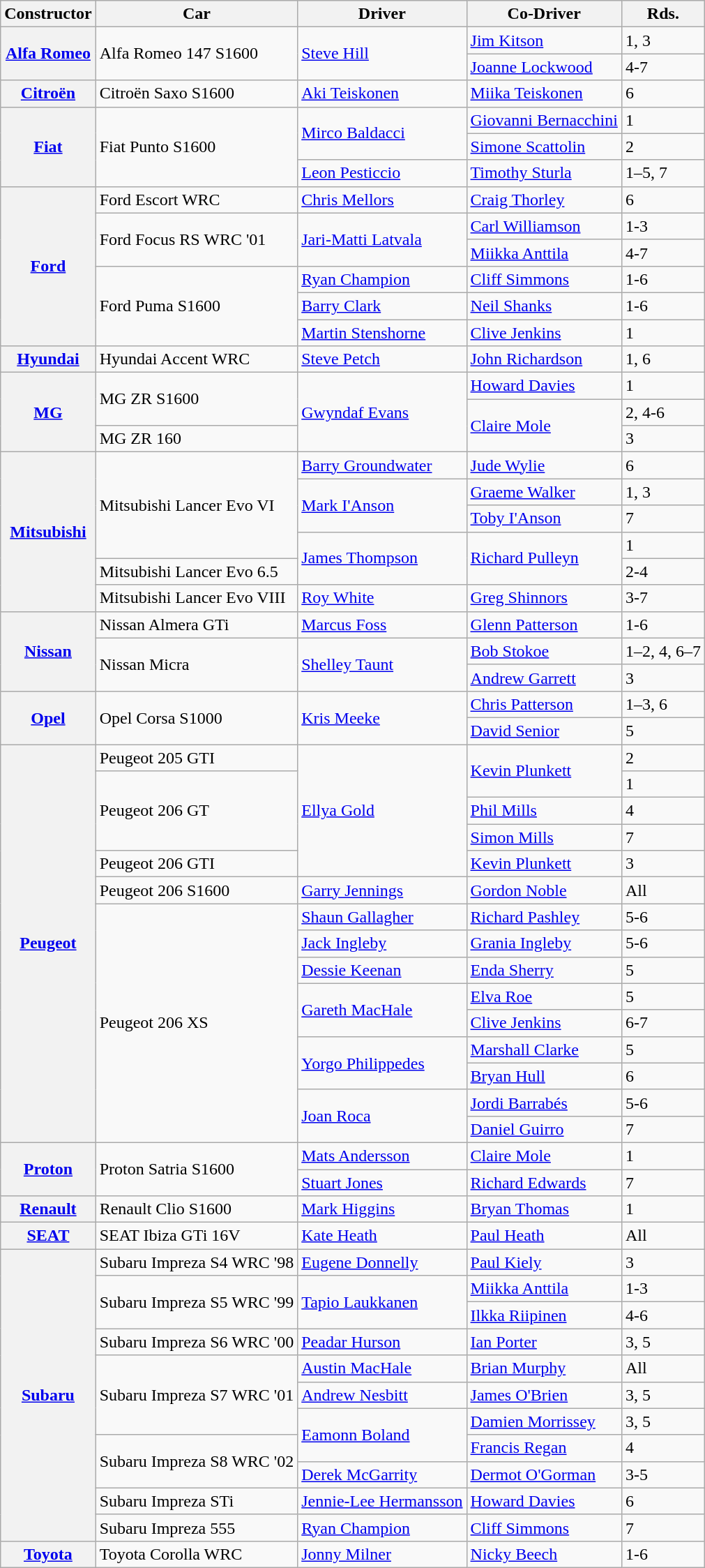<table class="wikitable">
<tr>
<th>Constructor</th>
<th>Car</th>
<th>Driver</th>
<th>Co-Driver</th>
<th>Rds.</th>
</tr>
<tr>
<th rowspan=2><a href='#'>Alfa Romeo</a></th>
<td rowspan=2>Alfa Romeo 147 S1600</td>
<td rowspan=2> <a href='#'>Steve Hill</a></td>
<td> <a href='#'>Jim Kitson</a></td>
<td>1, 3</td>
</tr>
<tr>
<td> <a href='#'>Joanne Lockwood</a></td>
<td>4-7</td>
</tr>
<tr>
<th><a href='#'>Citroën</a></th>
<td>Citroën Saxo S1600</td>
<td> <a href='#'>Aki Teiskonen</a></td>
<td> <a href='#'>Miika Teiskonen</a></td>
<td>6</td>
</tr>
<tr>
<th rowspan=3><a href='#'>Fiat</a></th>
<td rowspan=3>Fiat Punto S1600</td>
<td rowspan=2> <a href='#'>Mirco Baldacci</a></td>
<td> <a href='#'>Giovanni Bernacchini</a></td>
<td>1</td>
</tr>
<tr>
<td> <a href='#'>Simone Scattolin</a></td>
<td>2</td>
</tr>
<tr>
<td> <a href='#'>Leon Pesticcio</a></td>
<td> <a href='#'>Timothy Sturla</a></td>
<td>1–5, 7</td>
</tr>
<tr>
<th rowspan=6><a href='#'>Ford</a></th>
<td>Ford Escort WRC</td>
<td> <a href='#'>Chris Mellors</a></td>
<td> <a href='#'>Craig Thorley</a></td>
<td>6</td>
</tr>
<tr>
<td rowspan=2>Ford Focus RS WRC '01</td>
<td rowspan=2> <a href='#'>Jari-Matti Latvala</a></td>
<td> <a href='#'>Carl Williamson</a></td>
<td>1-3</td>
</tr>
<tr>
<td> <a href='#'>Miikka Anttila</a></td>
<td>4-7</td>
</tr>
<tr>
<td rowspan=3>Ford Puma S1600</td>
<td> <a href='#'>Ryan Champion</a></td>
<td> <a href='#'>Cliff Simmons</a></td>
<td>1-6</td>
</tr>
<tr>
<td> <a href='#'>Barry Clark</a></td>
<td> <a href='#'>Neil Shanks</a></td>
<td>1-6</td>
</tr>
<tr>
<td> <a href='#'>Martin Stenshorne</a></td>
<td> <a href='#'>Clive Jenkins</a></td>
<td>1</td>
</tr>
<tr>
<th><a href='#'>Hyundai</a></th>
<td>Hyundai Accent WRC</td>
<td> <a href='#'>Steve Petch</a></td>
<td> <a href='#'>John Richardson</a></td>
<td>1, 6</td>
</tr>
<tr>
<th rowspan=3><a href='#'>MG</a></th>
<td rowspan=2>MG ZR S1600</td>
<td rowspan=3> <a href='#'>Gwyndaf Evans</a></td>
<td> <a href='#'>Howard Davies</a></td>
<td>1</td>
</tr>
<tr>
<td rowspan=2> <a href='#'>Claire Mole</a></td>
<td>2, 4-6</td>
</tr>
<tr>
<td>MG ZR 160</td>
<td>3</td>
</tr>
<tr>
<th rowspan=6><a href='#'>Mitsubishi</a></th>
<td rowspan=4>Mitsubishi Lancer Evo VI</td>
<td> <a href='#'>Barry Groundwater</a></td>
<td> <a href='#'>Jude Wylie</a></td>
<td>6</td>
</tr>
<tr>
<td rowspan=2> <a href='#'>Mark I'Anson</a></td>
<td> <a href='#'>Graeme Walker</a></td>
<td>1, 3</td>
</tr>
<tr>
<td> <a href='#'>Toby I'Anson</a></td>
<td>7</td>
</tr>
<tr>
<td rowspan=2> <a href='#'>James Thompson</a></td>
<td rowspan=2> <a href='#'>Richard Pulleyn</a></td>
<td>1</td>
</tr>
<tr>
<td>Mitsubishi Lancer Evo 6.5</td>
<td>2-4</td>
</tr>
<tr>
<td>Mitsubishi Lancer Evo VIII</td>
<td> <a href='#'>Roy White</a></td>
<td> <a href='#'>Greg Shinnors</a></td>
<td>3-7</td>
</tr>
<tr>
<th rowspan=3><a href='#'>Nissan</a></th>
<td>Nissan Almera GTi</td>
<td> <a href='#'>Marcus Foss</a></td>
<td> <a href='#'>Glenn Patterson</a></td>
<td>1-6</td>
</tr>
<tr>
<td rowspan=2>Nissan Micra</td>
<td rowspan=2> <a href='#'>Shelley Taunt</a></td>
<td> <a href='#'>Bob Stokoe</a></td>
<td>1–2, 4, 6–7</td>
</tr>
<tr>
<td> <a href='#'>Andrew Garrett</a></td>
<td>3</td>
</tr>
<tr>
<th rowspan=2><a href='#'>Opel</a></th>
<td rowspan=2>Opel Corsa S1000</td>
<td rowspan=2> <a href='#'>Kris Meeke</a></td>
<td> <a href='#'>Chris Patterson</a></td>
<td>1–3, 6</td>
</tr>
<tr>
<td> <a href='#'>David Senior</a></td>
<td>5</td>
</tr>
<tr>
<th rowspan=15><a href='#'>Peugeot</a></th>
<td>Peugeot 205 GTI</td>
<td rowspan=5> <a href='#'>Ellya Gold</a></td>
<td rowspan=2> <a href='#'>Kevin Plunkett</a></td>
<td>2</td>
</tr>
<tr>
<td rowspan=3>Peugeot 206 GT</td>
<td>1</td>
</tr>
<tr>
<td> <a href='#'>Phil Mills</a></td>
<td>4</td>
</tr>
<tr>
<td> <a href='#'>Simon Mills</a></td>
<td>7</td>
</tr>
<tr>
<td>Peugeot 206 GTI</td>
<td> <a href='#'>Kevin Plunkett</a></td>
<td>3</td>
</tr>
<tr>
<td>Peugeot 206 S1600</td>
<td> <a href='#'>Garry Jennings</a></td>
<td> <a href='#'>Gordon Noble</a></td>
<td>All</td>
</tr>
<tr>
<td rowspan=9>Peugeot 206 XS</td>
<td> <a href='#'>Shaun Gallagher</a></td>
<td> <a href='#'>Richard Pashley</a></td>
<td>5-6</td>
</tr>
<tr>
<td> <a href='#'>Jack Ingleby</a></td>
<td> <a href='#'>Grania Ingleby</a></td>
<td>5-6</td>
</tr>
<tr>
<td> <a href='#'>Dessie Keenan</a></td>
<td> <a href='#'>Enda Sherry</a></td>
<td>5</td>
</tr>
<tr>
<td rowspan=2> <a href='#'>Gareth MacHale</a></td>
<td> <a href='#'>Elva Roe</a></td>
<td>5</td>
</tr>
<tr>
<td> <a href='#'>Clive Jenkins</a></td>
<td>6-7</td>
</tr>
<tr>
<td rowspan=2> <a href='#'>Yorgo Philippedes</a></td>
<td> <a href='#'>Marshall Clarke</a></td>
<td>5</td>
</tr>
<tr>
<td> <a href='#'>Bryan Hull</a></td>
<td>6</td>
</tr>
<tr>
<td rowspan=2> <a href='#'>Joan Roca</a></td>
<td> <a href='#'>Jordi Barrabés</a></td>
<td>5-6</td>
</tr>
<tr>
<td> <a href='#'>Daniel Guirro</a></td>
<td>7</td>
</tr>
<tr>
<th rowspan=2><a href='#'>Proton</a></th>
<td rowspan=2>Proton Satria S1600</td>
<td> <a href='#'>Mats Andersson</a></td>
<td> <a href='#'>Claire Mole</a></td>
<td>1</td>
</tr>
<tr>
<td> <a href='#'>Stuart Jones</a></td>
<td> <a href='#'>Richard Edwards</a></td>
<td>7</td>
</tr>
<tr>
<th><a href='#'>Renault</a></th>
<td>Renault Clio S1600</td>
<td> <a href='#'>Mark Higgins</a></td>
<td> <a href='#'>Bryan Thomas</a></td>
<td>1</td>
</tr>
<tr>
<th><a href='#'>SEAT</a></th>
<td>SEAT Ibiza GTi 16V</td>
<td> <a href='#'>Kate Heath</a></td>
<td> <a href='#'>Paul Heath</a></td>
<td>All</td>
</tr>
<tr>
<th rowspan=11><a href='#'>Subaru</a></th>
<td>Subaru Impreza S4 WRC '98</td>
<td> <a href='#'>Eugene Donnelly</a></td>
<td> <a href='#'>Paul Kiely</a></td>
<td>3</td>
</tr>
<tr>
<td rowspan=2>Subaru Impreza S5 WRC '99</td>
<td rowspan=2> <a href='#'>Tapio Laukkanen</a></td>
<td> <a href='#'>Miikka Anttila</a></td>
<td>1-3</td>
</tr>
<tr>
<td> <a href='#'>Ilkka Riipinen</a></td>
<td>4-6</td>
</tr>
<tr>
<td>Subaru Impreza S6 WRC '00</td>
<td> <a href='#'>Peadar Hurson</a></td>
<td> <a href='#'>Ian Porter</a></td>
<td>3, 5</td>
</tr>
<tr>
<td rowspan=3>Subaru Impreza S7 WRC '01</td>
<td> <a href='#'>Austin MacHale</a></td>
<td> <a href='#'>Brian Murphy</a></td>
<td>All</td>
</tr>
<tr>
<td> <a href='#'>Andrew Nesbitt</a></td>
<td> <a href='#'>James O'Brien</a></td>
<td>3, 5</td>
</tr>
<tr>
<td rowspan=2> <a href='#'>Eamonn Boland</a></td>
<td> <a href='#'>Damien Morrissey</a></td>
<td>3, 5</td>
</tr>
<tr>
<td rowspan=2>Subaru Impreza S8 WRC '02</td>
<td> <a href='#'>Francis Regan</a></td>
<td>4</td>
</tr>
<tr>
<td> <a href='#'>Derek McGarrity</a></td>
<td> <a href='#'>Dermot O'Gorman</a></td>
<td>3-5</td>
</tr>
<tr>
<td>Subaru Impreza STi</td>
<td> <a href='#'>Jennie-Lee Hermansson</a></td>
<td> <a href='#'>Howard Davies</a></td>
<td>6</td>
</tr>
<tr>
<td>Subaru Impreza 555</td>
<td> <a href='#'>Ryan Champion</a></td>
<td> <a href='#'>Cliff Simmons</a></td>
<td>7</td>
</tr>
<tr>
<th><a href='#'>Toyota</a></th>
<td>Toyota Corolla WRC</td>
<td> <a href='#'>Jonny Milner</a></td>
<td> <a href='#'>Nicky Beech</a></td>
<td>1-6</td>
</tr>
</table>
